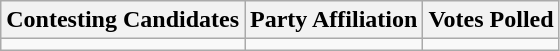<table class="wikitable sortable">
<tr>
<th>Contesting Candidates</th>
<th>Party Affiliation</th>
<th>Votes Polled</th>
</tr>
<tr>
<td></td>
<td></td>
<td></td>
</tr>
</table>
